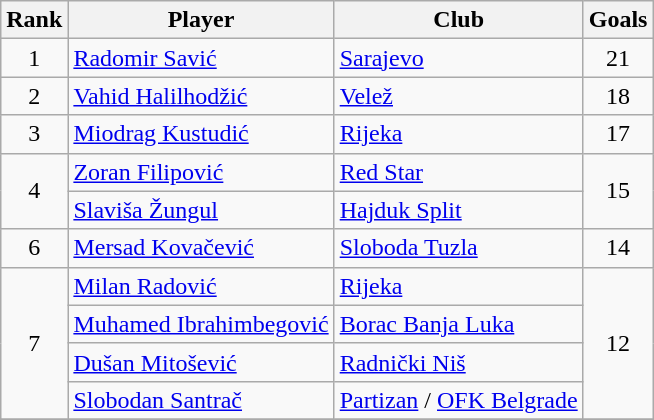<table class="wikitable" style="text-align:center">
<tr>
<th>Rank</th>
<th>Player</th>
<th>Club</th>
<th>Goals</th>
</tr>
<tr>
<td rowspan="1">1</td>
<td align="left"> <a href='#'>Radomir Savić</a></td>
<td align="left"><a href='#'>Sarajevo</a></td>
<td>21</td>
</tr>
<tr>
<td rowspan="1">2</td>
<td align="left"> <a href='#'>Vahid Halilhodžić</a></td>
<td align="left"><a href='#'>Velež</a></td>
<td>18</td>
</tr>
<tr>
<td rowspan="1">3</td>
<td align="left"> <a href='#'>Miodrag Kustudić</a></td>
<td align="left"><a href='#'>Rijeka</a></td>
<td>17</td>
</tr>
<tr>
<td rowspan="2">4</td>
<td align="left"> <a href='#'>Zoran Filipović</a></td>
<td align="left"><a href='#'>Red Star</a></td>
<td rowspan="2">15</td>
</tr>
<tr>
<td align="left"> <a href='#'>Slaviša Žungul</a></td>
<td align="left"><a href='#'>Hajduk Split</a></td>
</tr>
<tr>
<td rowspan="1">6</td>
<td align="left"> <a href='#'>Mersad Kovačević</a></td>
<td align="left"><a href='#'>Sloboda Tuzla</a></td>
<td>14</td>
</tr>
<tr>
<td rowspan="4">7</td>
<td align="left"> <a href='#'>Milan Radović</a></td>
<td align="left"><a href='#'>Rijeka</a></td>
<td rowspan="4">12</td>
</tr>
<tr>
<td align="left"> <a href='#'>Muhamed Ibrahimbegović</a></td>
<td align="left"><a href='#'>Borac Banja Luka</a></td>
</tr>
<tr>
<td align="left"> <a href='#'>Dušan Mitošević</a></td>
<td align="left"><a href='#'>Radnički Niš</a></td>
</tr>
<tr>
<td align="left"> <a href='#'>Slobodan Santrač</a></td>
<td align="left"><a href='#'>Partizan</a> / <a href='#'>OFK Belgrade</a></td>
</tr>
<tr>
</tr>
</table>
